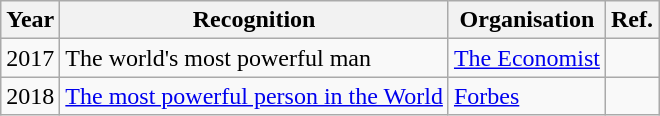<table class="wikitable sortable">
<tr>
<th>Year</th>
<th>Recognition</th>
<th>Organisation</th>
<th>Ref.</th>
</tr>
<tr>
<td>2017</td>
<td>The world's most powerful man</td>
<td><a href='#'>The Economist</a></td>
<td style="text-align: center;"></td>
</tr>
<tr>
<td>2018</td>
<td><a href='#'>The most powerful person in the World</a></td>
<td><a href='#'>Forbes</a></td>
<td style="text-align: center;"></td>
</tr>
</table>
